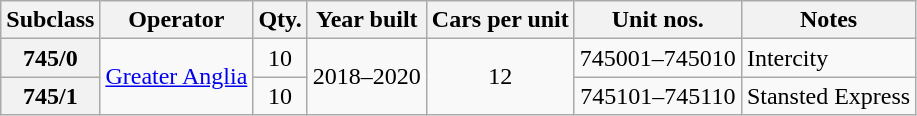<table class="wikitable">
<tr>
<th>Subclass</th>
<th>Operator</th>
<th>Qty.</th>
<th>Year built</th>
<th>Cars per unit</th>
<th>Unit nos.</th>
<th>Notes</th>
</tr>
<tr>
<th>745/0</th>
<td align=center rowspan=2><a href='#'>Greater Anglia</a></td>
<td align=center>10</td>
<td align=center rowspan=2>2018–2020</td>
<td align=center rowspan=2>12</td>
<td align=center>745001–745010</td>
<td>Intercity</td>
</tr>
<tr>
<th>745/1</th>
<td align=center>10</td>
<td align=center>745101–745110</td>
<td>Stansted Express</td>
</tr>
</table>
